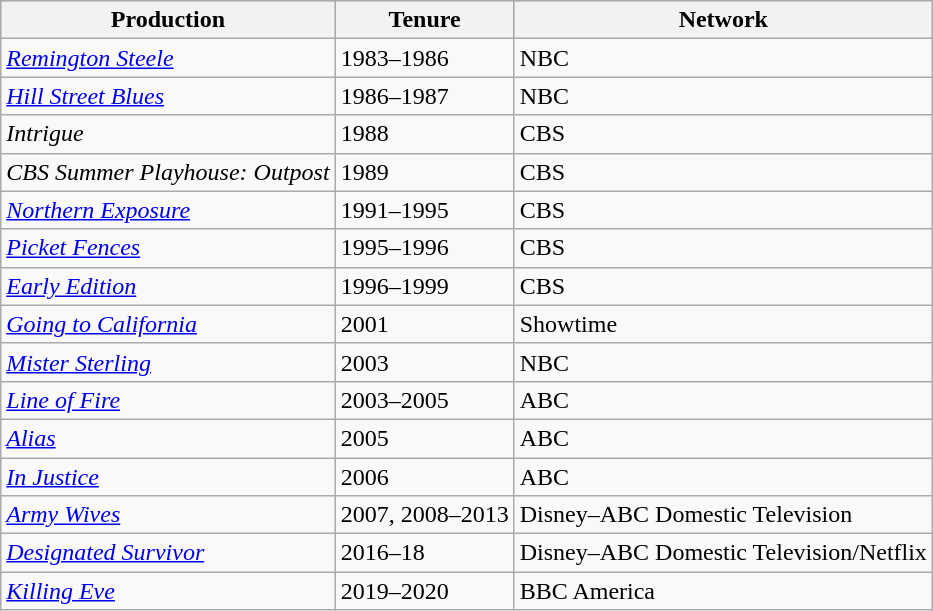<table class="wikitable">
<tr style="background:#ccc; text-align:center;">
<th>Production</th>
<th>Tenure</th>
<th>Network</th>
</tr>
<tr>
<td><em><a href='#'>Remington Steele</a></em></td>
<td>1983–1986</td>
<td>NBC</td>
</tr>
<tr>
<td><em><a href='#'>Hill Street Blues</a></em></td>
<td>1986–1987</td>
<td>NBC</td>
</tr>
<tr>
<td><em>Intrigue</em></td>
<td>1988</td>
<td>CBS</td>
</tr>
<tr>
<td><em>CBS Summer Playhouse: Outpost</em></td>
<td>1989</td>
<td>CBS</td>
</tr>
<tr>
<td><em><a href='#'>Northern Exposure</a></em></td>
<td>1991–1995</td>
<td>CBS</td>
</tr>
<tr>
<td><em><a href='#'>Picket Fences</a></em></td>
<td>1995–1996</td>
<td>CBS</td>
</tr>
<tr>
<td><em><a href='#'>Early Edition</a></em></td>
<td>1996–1999</td>
<td>CBS</td>
</tr>
<tr>
<td><em><a href='#'>Going to California</a></em></td>
<td>2001</td>
<td>Showtime</td>
</tr>
<tr>
<td><em><a href='#'>Mister Sterling</a></em></td>
<td>2003</td>
<td>NBC</td>
</tr>
<tr>
<td><em><a href='#'>Line of Fire</a></em></td>
<td>2003–2005</td>
<td>ABC</td>
</tr>
<tr>
<td><em><a href='#'>Alias</a></em></td>
<td>2005</td>
<td>ABC</td>
</tr>
<tr>
<td><em><a href='#'>In Justice</a></em></td>
<td>2006</td>
<td>ABC</td>
</tr>
<tr>
<td><em><a href='#'>Army Wives</a></em></td>
<td>2007, 2008–2013</td>
<td>Disney–ABC Domestic Television</td>
</tr>
<tr>
<td><em><a href='#'>Designated Survivor</a></em></td>
<td>2016–18</td>
<td>Disney–ABC Domestic Television/Netflix</td>
</tr>
<tr>
<td><em><a href='#'>Killing Eve</a></em></td>
<td>2019–2020</td>
<td>BBC America</td>
</tr>
</table>
